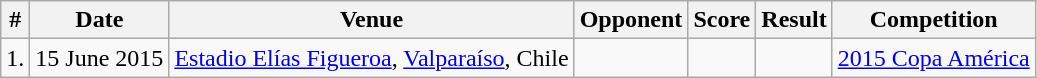<table class="wikitable">
<tr>
<th>#</th>
<th>Date</th>
<th>Venue</th>
<th>Opponent</th>
<th>Score</th>
<th>Result</th>
<th>Competition</th>
</tr>
<tr>
<td>1.</td>
<td>15 June 2015</td>
<td><a href='#'>Estadio Elías Figueroa</a>, <a href='#'>Valparaíso</a>, Chile</td>
<td></td>
<td></td>
<td></td>
<td><a href='#'>2015 Copa América</a></td>
</tr>
</table>
